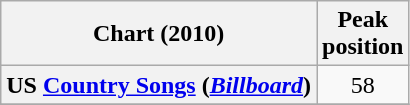<table class="wikitable plainrowheaders" style="text-align:center">
<tr>
<th>Chart (2010)</th>
<th>Peak<br>position</th>
</tr>
<tr>
<th scope="row">US <a href='#'>Country Songs</a> (<em><a href='#'>Billboard</a></em>)</th>
<td align="center">58</td>
</tr>
<tr>
</tr>
</table>
